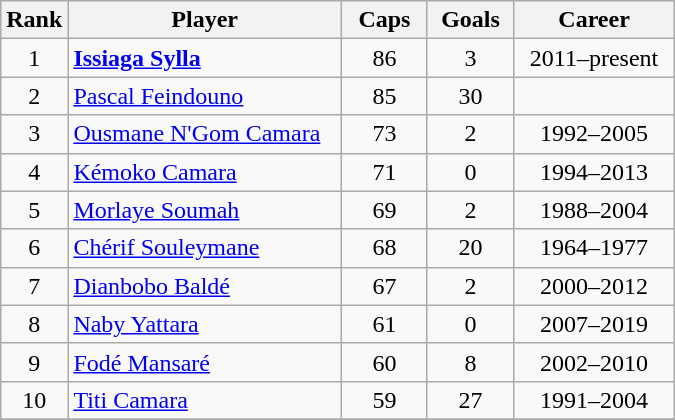<table class="wikitable sortable" style="text-align:center;">
<tr>
<th width=30px>Rank</th>
<th style="width:175px;">Player</th>
<th width=50px>Caps</th>
<th width=50px>Goals</th>
<th style="width:100px;">Career</th>
</tr>
<tr>
<td>1</td>
<td align=left><strong><a href='#'>Issiaga Sylla</a></strong></td>
<td>86</td>
<td>3</td>
<td>2011–present</td>
</tr>
<tr>
<td>2</td>
<td align=left><a href='#'>Pascal Feindouno</a></td>
<td>85</td>
<td>30</td>
<td></td>
</tr>
<tr>
<td>3</td>
<td align=left><a href='#'>Ousmane N'Gom Camara</a></td>
<td>73</td>
<td>2</td>
<td>1992–2005</td>
</tr>
<tr>
<td>4</td>
<td align=left><a href='#'>Kémoko Camara</a></td>
<td>71</td>
<td>0</td>
<td>1994–2013</td>
</tr>
<tr>
<td>5</td>
<td align=left><a href='#'>Morlaye Soumah</a></td>
<td>69</td>
<td>2</td>
<td>1988–2004</td>
</tr>
<tr>
<td>6</td>
<td align=left><a href='#'>Chérif Souleymane</a></td>
<td>68</td>
<td>20</td>
<td>1964–1977</td>
</tr>
<tr>
<td>7</td>
<td align=left><a href='#'>Dianbobo Baldé</a></td>
<td>67</td>
<td>2</td>
<td>2000–2012</td>
</tr>
<tr>
<td>8</td>
<td align=left><a href='#'>Naby Yattara</a></td>
<td>61</td>
<td>0</td>
<td>2007–2019</td>
</tr>
<tr>
<td>9</td>
<td align=left><a href='#'>Fodé Mansaré</a></td>
<td>60</td>
<td>8</td>
<td>2002–2010</td>
</tr>
<tr>
<td>10</td>
<td align=left><a href='#'>Titi Camara</a></td>
<td>59</td>
<td>27</td>
<td>1991–2004</td>
</tr>
<tr>
</tr>
</table>
